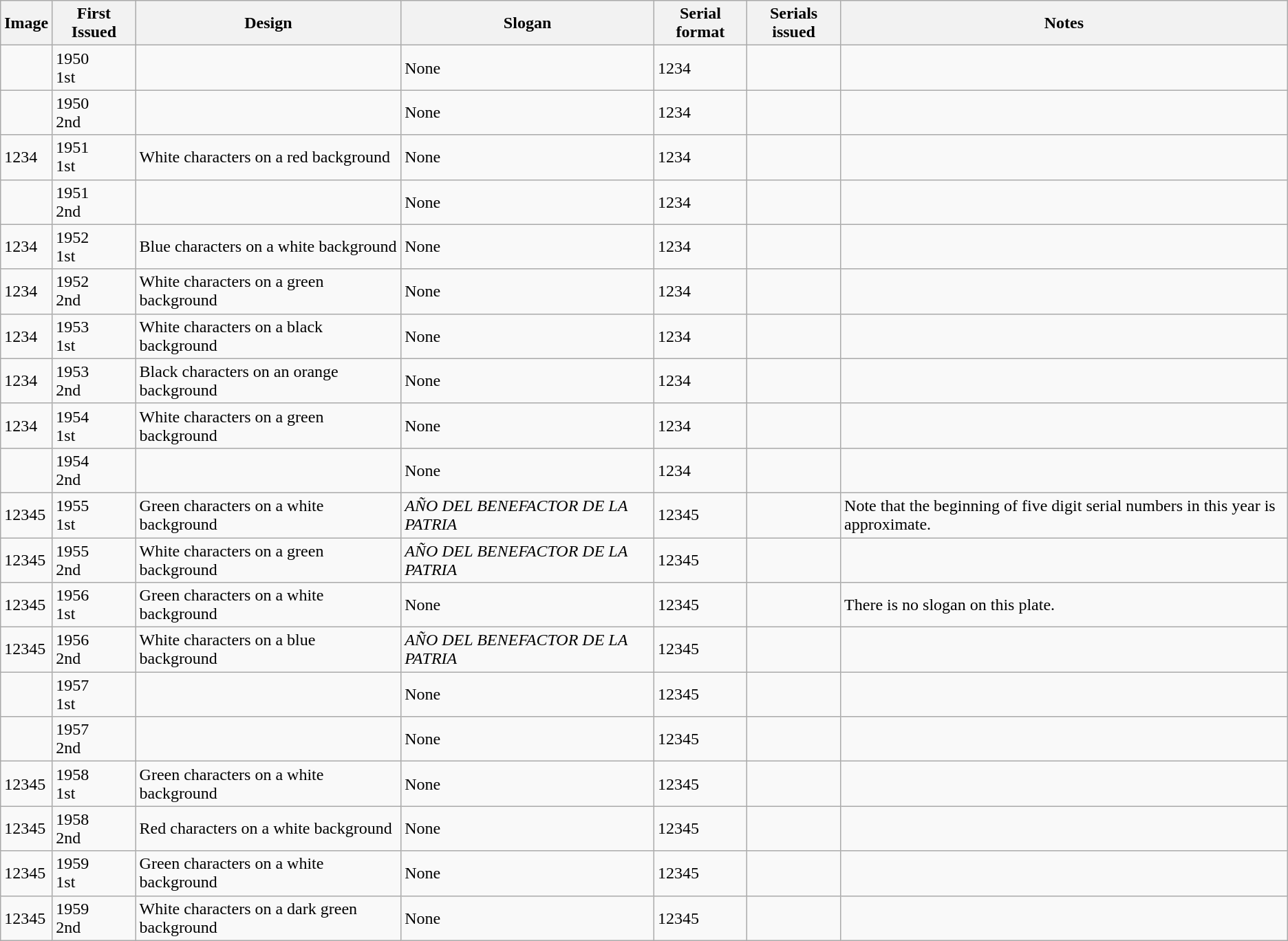<table class="wikitable">
<tr>
<th>Image</th>
<th>First Issued</th>
<th>Design</th>
<th>Slogan</th>
<th>Serial format</th>
<th>Serials issued</th>
<th>Notes</th>
</tr>
<tr>
<td></td>
<td>1950<br>1st</td>
<td></td>
<td>None</td>
<td>1234</td>
<td></td>
<td></td>
</tr>
<tr>
<td></td>
<td>1950<br>2nd</td>
<td></td>
<td>None</td>
<td>1234</td>
<td></td>
<td></td>
</tr>
<tr>
<td><div>1234</div></td>
<td>1951<br>1st</td>
<td>White characters on a red background</td>
<td>None</td>
<td>1234</td>
<td></td>
<td></td>
</tr>
<tr>
<td></td>
<td>1951<br>2nd</td>
<td></td>
<td>None</td>
<td>1234</td>
<td></td>
<td></td>
</tr>
<tr>
<td><div>1234</div></td>
<td>1952<br>1st</td>
<td>Blue characters on a white background</td>
<td>None</td>
<td>1234</td>
<td></td>
<td></td>
</tr>
<tr>
<td><div>1234</div></td>
<td>1952<br>2nd</td>
<td>White characters on a green background</td>
<td>None</td>
<td>1234</td>
<td></td>
<td></td>
</tr>
<tr>
<td><div>1234</div></td>
<td>1953<br>1st</td>
<td>White characters on a black background</td>
<td>None</td>
<td>1234</td>
<td></td>
<td></td>
</tr>
<tr>
<td><div>1234</div></td>
<td>1953<br>2nd</td>
<td>Black characters on an orange background</td>
<td>None</td>
<td>1234</td>
<td></td>
<td></td>
</tr>
<tr>
<td><div>1234</div></td>
<td>1954<br>1st</td>
<td>White characters on a green background</td>
<td>None</td>
<td>1234</td>
<td></td>
<td></td>
</tr>
<tr>
<td></td>
<td>1954<br>2nd</td>
<td></td>
<td>None</td>
<td>1234</td>
<td></td>
<td></td>
</tr>
<tr>
<td><div>12345</div></td>
<td>1955<br>1st</td>
<td>Green characters on a white background</td>
<td><em>AÑO DEL BENEFACTOR DE LA PATRIA</em></td>
<td>12345</td>
<td></td>
<td>Note that the beginning of five digit serial numbers in this year is approximate.</td>
</tr>
<tr>
<td><div>12345</div></td>
<td>1955<br>2nd</td>
<td>White characters on a green background</td>
<td><em>AÑO DEL BENEFACTOR DE LA PATRIA</em></td>
<td>12345</td>
<td></td>
<td></td>
</tr>
<tr>
<td><div>12345</div></td>
<td>1956<br>1st</td>
<td>Green characters on a white background</td>
<td>None</td>
<td>12345</td>
<td></td>
<td>There is no slogan on this plate.</td>
</tr>
<tr>
<td><div>12345</div></td>
<td>1956<br>2nd</td>
<td>White characters on a blue background</td>
<td><em>AÑO DEL BENEFACTOR DE LA PATRIA</em></td>
<td>12345</td>
<td></td>
<td></td>
</tr>
<tr>
<td></td>
<td>1957<br>1st</td>
<td></td>
<td>None</td>
<td>12345</td>
<td></td>
<td></td>
</tr>
<tr>
<td></td>
<td>1957<br>2nd</td>
<td></td>
<td>None</td>
<td>12345</td>
<td></td>
<td></td>
</tr>
<tr>
<td><div>12345</div></td>
<td>1958<br>1st</td>
<td>Green characters on a white background</td>
<td>None</td>
<td>12345</td>
<td></td>
<td></td>
</tr>
<tr>
<td><div>12345</div></td>
<td>1958<br>2nd</td>
<td>Red characters on a white background</td>
<td>None</td>
<td>12345</td>
<td></td>
<td></td>
</tr>
<tr>
<td><div>12345</div></td>
<td>1959<br>1st</td>
<td>Green characters on a white background</td>
<td>None</td>
<td>12345</td>
<td></td>
<td></td>
</tr>
<tr>
<td><div>12345</div></td>
<td>1959<br>2nd</td>
<td>White characters on a dark green background</td>
<td>None</td>
<td>12345</td>
<td></td>
<td></td>
</tr>
</table>
